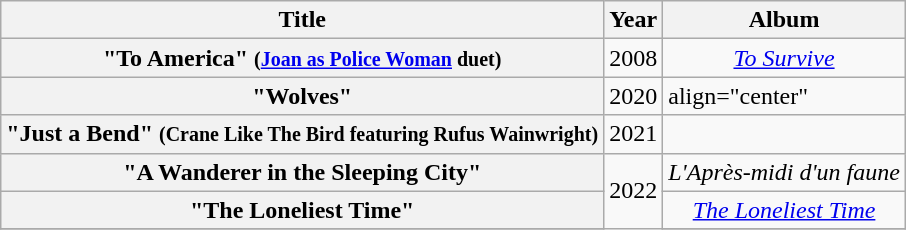<table class="wikitable plainrowheaders">
<tr>
<th scope="col">Title</th>
<th scope="col">Year</th>
<th scope="col">Album</th>
</tr>
<tr>
<th scope="row">"To America" <small>(<a href='#'>Joan as Police Woman</a> duet)</small></th>
<td align="center">2008</td>
<td align="center"><em><a href='#'>To Survive</a></em></td>
</tr>
<tr>
<th scope="row">"Wolves"<br></th>
<td align="center">2020</td>
<td>align="center" </td>
</tr>
<tr>
<th scope="row">"Just a Bend" <small>(Crane Like The Bird featuring Rufus Wainwright)</small></th>
<td align="center">2021</td>
<td></td>
</tr>
<tr>
<th scope="row">"A Wanderer in the Sleeping City"<br></th>
<td rowspan="3">2022</td>
<td align="center"><em>L'Après-midi d'un faune</em></td>
</tr>
<tr>
<th scope="row">"The Loneliest Time"<br></th>
<td align="center"><em><a href='#'>The Loneliest Time</a></em></td>
</tr>
<tr>
</tr>
</table>
